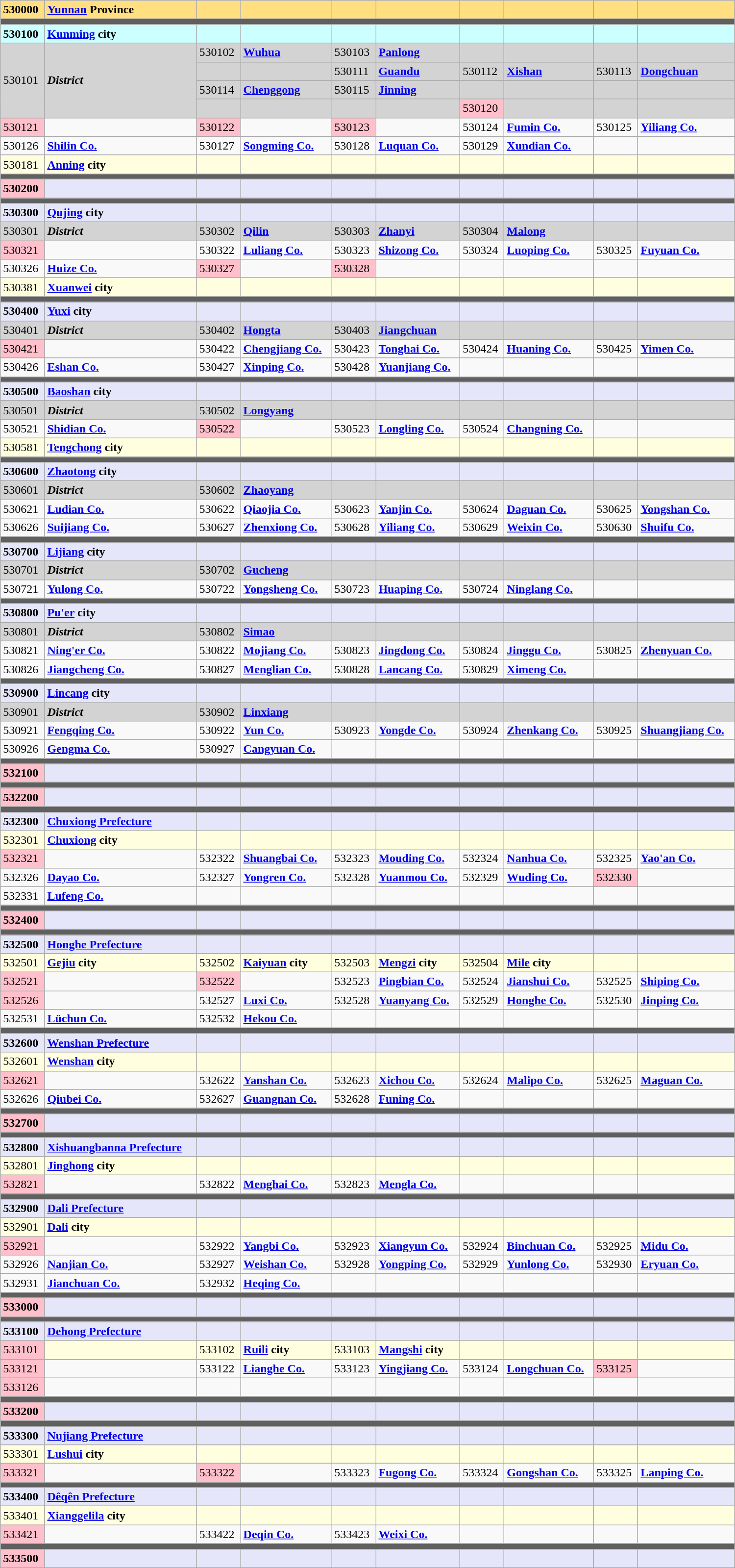<table class="wikitable" align="center" width="1000">
<tr ---- style="background:#FFDF80">
<td><strong>530000</strong></td>
<td><strong><a href='#'>Yunnan</a> Province</strong><br></td>
<td></td>
<td></td>
<td></td>
<td></td>
<td></td>
<td></td>
<td></td>
<td></td>
</tr>
<tr style="background:#606060; height:2pt">
<td colspan="10"></td>
</tr>
<tr ---- style="background:#CCFFFF">
<td><strong>530100</strong></td>
<td><strong><a href='#'>Kunming</a> city</strong><br></td>
<td></td>
<td></td>
<td></td>
<td></td>
<td></td>
<td></td>
<td></td>
<td></td>
</tr>
<tr ---- style="background:#D3D3D3">
<td rowspan="4">530101</td>
<td rowspan="4"><strong><em>District</em></strong><br></td>
<td>530102</td>
<td><a href='#'><strong>Wuhua</strong></a><br></td>
<td>530103</td>
<td><a href='#'><strong>Panlong</strong></a><br></td>
<td></td>
<td></td>
<td></td>
<td></td>
</tr>
<tr ---- style="background:#D3D3D3">
<td></td>
<td></td>
<td>530111</td>
<td><a href='#'><strong>Guandu</strong></a><br></td>
<td>530112</td>
<td><a href='#'><strong>Xishan</strong></a><br></td>
<td>530113</td>
<td><a href='#'><strong>Dongchuan</strong></a><br></td>
</tr>
<tr ---- style="background:#D3D3D3">
<td>530114</td>
<td><a href='#'><strong>Chenggong</strong></a><br></td>
<td>530115</td>
<td><a href='#'><strong>Jinning</strong></a><br></td>
<td></td>
<td></td>
<td></td>
<td></td>
</tr>
<tr ---- style="background:#D3D3D3">
<td></td>
<td></td>
<td></td>
<td></td>
<td bgcolor="#FFC0CB">530120</td>
<td><br></td>
<td></td>
<td></td>
</tr>
<tr ---->
<td bgcolor="#FFC0CB">530121</td>
<td><br></td>
<td bgcolor="#FFC0CB">530122</td>
<td><br></td>
<td bgcolor="#FFC0CB">530123</td>
<td><br></td>
<td>530124</td>
<td><a href='#'><strong>Fumin Co.</strong></a><br></td>
<td>530125</td>
<td><a href='#'><strong>Yiliang Co.</strong></a><br></td>
</tr>
<tr ---->
<td>530126</td>
<td><a href='#'><strong>Shilin Co.</strong></a><br></td>
<td>530127</td>
<td><a href='#'><strong>Songming Co.</strong></a><br></td>
<td>530128</td>
<td><a href='#'><strong>Luquan Co.</strong></a><br></td>
<td>530129</td>
<td><a href='#'><strong>Xundian Co.</strong></a><br></td>
<td></td>
<td></td>
</tr>
<tr ---- style="background:lightyellow">
<td>530181</td>
<td><strong><a href='#'>Anning</a> city</strong><br></td>
<td></td>
<td></td>
<td></td>
<td></td>
<td></td>
<td></td>
<td></td>
<td></td>
</tr>
<tr style="background:#606060; height:2pt">
<td colspan="10"></td>
</tr>
<tr ---- style="background:#E6E6FA">
<td bgcolor="#FFC0CB"><strong>530200</strong></td>
<td><br></td>
<td></td>
<td></td>
<td></td>
<td></td>
<td></td>
<td></td>
<td></td>
<td></td>
</tr>
<tr style="background:#606060; height:2pt">
<td colspan="10"></td>
</tr>
<tr ---- style="background:#E6E6FA">
<td><strong>530300</strong></td>
<td><strong><a href='#'>Qujing</a> city</strong><br></td>
<td></td>
<td></td>
<td></td>
<td></td>
<td></td>
<td></td>
<td></td>
<td></td>
</tr>
<tr ---- style="background:#D3D3D3">
<td>530301</td>
<td><strong><em>District</em></strong><br></td>
<td>530302</td>
<td><a href='#'><strong>Qilin</strong></a><br></td>
<td>530303</td>
<td><a href='#'><strong>Zhanyi</strong></a><br></td>
<td>530304</td>
<td><a href='#'><strong>Malong</strong></a><br></td>
<td></td>
<td></td>
</tr>
<tr ---->
<td bgcolor="#FFC0CB">530321</td>
<td><br></td>
<td>530322</td>
<td><a href='#'><strong>Luliang Co.</strong></a><br></td>
<td>530323</td>
<td><a href='#'><strong>Shizong Co.</strong></a><br></td>
<td>530324</td>
<td><a href='#'><strong>Luoping Co.</strong></a><br></td>
<td>530325</td>
<td><a href='#'><strong>Fuyuan Co.</strong></a><br></td>
</tr>
<tr ---->
<td>530326</td>
<td><a href='#'><strong>Huize Co.</strong></a><br></td>
<td bgcolor="#FFC0CB">530327</td>
<td><br></td>
<td bgcolor="#FFC0CB">530328</td>
<td><br></td>
<td></td>
<td></td>
<td></td>
<td></td>
</tr>
<tr ---- style="background:lightyellow">
<td>530381</td>
<td><strong><a href='#'>Xuanwei</a> city</strong><br></td>
<td></td>
<td></td>
<td></td>
<td></td>
<td></td>
<td></td>
<td></td>
<td></td>
</tr>
<tr style="background:#606060; height:2pt">
<td colspan="10"></td>
</tr>
<tr ---- style="background:#E6E6FA">
<td><strong>530400</strong></td>
<td><strong><a href='#'>Yuxi</a> city</strong><br></td>
<td></td>
<td></td>
<td></td>
<td></td>
<td></td>
<td></td>
<td></td>
<td></td>
</tr>
<tr ---- style="background:#D3D3D3">
<td>530401</td>
<td><strong><em>District</em></strong><br></td>
<td>530402</td>
<td><a href='#'><strong>Hongta</strong></a><br></td>
<td>530403</td>
<td><a href='#'><strong>Jiangchuan</strong></a><br></td>
<td></td>
<td></td>
<td></td>
<td></td>
</tr>
<tr ---->
<td bgcolor="#FFC0CB">530421</td>
<td><br></td>
<td>530422</td>
<td><a href='#'><strong>Chengjiang Co.</strong></a><br></td>
<td>530423</td>
<td><a href='#'><strong>Tonghai Co.</strong></a><br></td>
<td>530424</td>
<td><a href='#'><strong>Huaning Co.</strong></a><br></td>
<td>530425</td>
<td><a href='#'><strong>Yimen Co.</strong></a><br></td>
</tr>
<tr ---->
<td>530426</td>
<td><a href='#'><strong>Eshan Co.</strong></a><br></td>
<td>530427</td>
<td><a href='#'><strong>Xinping Co.</strong></a><br></td>
<td>530428</td>
<td><a href='#'><strong>Yuanjiang Co.</strong></a><br></td>
<td></td>
<td></td>
<td></td>
<td></td>
</tr>
<tr style="background:#606060; height:2pt">
<td colspan="10"></td>
</tr>
<tr ---- style="background:#E6E6FA">
<td><strong>530500</strong></td>
<td><strong><a href='#'>Baoshan</a> city</strong><br></td>
<td></td>
<td></td>
<td></td>
<td></td>
<td></td>
<td></td>
<td></td>
<td></td>
</tr>
<tr ---- style="background:#D3D3D3">
<td>530501</td>
<td><strong><em>District</em></strong><br></td>
<td>530502</td>
<td><a href='#'><strong>Longyang</strong></a><br></td>
<td></td>
<td></td>
<td></td>
<td></td>
<td></td>
<td></td>
</tr>
<tr ---->
<td>530521</td>
<td><a href='#'><strong>Shidian Co.</strong></a><br></td>
<td bgcolor="#FFC0CB">530522</td>
<td><br></td>
<td>530523</td>
<td><a href='#'><strong>Longling Co.</strong></a><br></td>
<td>530524</td>
<td><a href='#'><strong>Changning Co.</strong></a><br></td>
<td></td>
<td></td>
</tr>
<tr ---- style="background:lightyellow">
<td>530581</td>
<td><strong><a href='#'>Tengchong</a> city</strong><br></td>
<td></td>
<td></td>
<td></td>
<td></td>
<td></td>
<td></td>
<td></td>
<td></td>
</tr>
<tr style="background:#606060; height:2pt">
<td colspan="10"></td>
</tr>
<tr ---- style="background:#E6E6FA">
<td><strong>530600</strong></td>
<td><strong><a href='#'>Zhaotong</a> city</strong><br></td>
<td></td>
<td></td>
<td></td>
<td></td>
<td></td>
<td></td>
<td></td>
<td></td>
</tr>
<tr ---- style="background:#D3D3D3">
<td>530601</td>
<td><strong><em>District</em></strong><br></td>
<td>530602</td>
<td><a href='#'><strong>Zhaoyang</strong></a><br></td>
<td></td>
<td></td>
<td></td>
<td></td>
<td></td>
<td></td>
</tr>
<tr ---->
<td>530621</td>
<td><a href='#'><strong>Ludian Co.</strong></a><br></td>
<td>530622</td>
<td><a href='#'><strong>Qiaojia Co.</strong></a><br></td>
<td>530623</td>
<td><a href='#'><strong>Yanjin Co.</strong></a><br></td>
<td>530624</td>
<td><a href='#'><strong>Daguan Co.</strong></a><br></td>
<td>530625</td>
<td><a href='#'><strong>Yongshan Co.</strong></a><br></td>
</tr>
<tr ---->
<td>530626</td>
<td><a href='#'><strong>Suijiang Co.</strong></a><br></td>
<td>530627</td>
<td><a href='#'><strong>Zhenxiong Co.</strong></a><br></td>
<td>530628</td>
<td><a href='#'><strong>Yiliang Co.</strong></a><br></td>
<td>530629</td>
<td><a href='#'><strong>Weixin Co.</strong></a><br></td>
<td>530630</td>
<td><a href='#'><strong>Shuifu Co.</strong></a><br></td>
</tr>
<tr style="background:#606060; height:2pt">
<td colspan="10"></td>
</tr>
<tr ---- style="background:#E6E6FA">
<td><strong>530700</strong></td>
<td><strong><a href='#'>Lijiang</a> city</strong><br></td>
<td></td>
<td></td>
<td></td>
<td></td>
<td></td>
<td></td>
<td></td>
<td></td>
</tr>
<tr ---- style="background:#D3D3D3">
<td>530701</td>
<td><strong><em>District</em></strong><br></td>
<td>530702</td>
<td><a href='#'><strong>Gucheng</strong></a><br></td>
<td></td>
<td></td>
<td></td>
<td></td>
<td></td>
<td></td>
</tr>
<tr ---->
<td>530721</td>
<td><a href='#'><strong>Yulong Co.</strong></a><br></td>
<td>530722</td>
<td><a href='#'><strong>Yongsheng Co.</strong></a><br></td>
<td>530723</td>
<td><a href='#'><strong>Huaping Co.</strong></a><br></td>
<td>530724</td>
<td><a href='#'><strong>Ninglang Co.</strong></a><br></td>
<td></td>
<td></td>
</tr>
<tr style="background:#606060; height:2pt">
<td colspan="10"></td>
</tr>
<tr ---- style="background:#E6E6FA">
<td><strong>530800</strong></td>
<td><strong><a href='#'>Pu'er</a> city</strong><br></td>
<td></td>
<td></td>
<td></td>
<td></td>
<td></td>
<td></td>
<td></td>
<td></td>
</tr>
<tr ---- style="background:#D3D3D3">
<td>530801</td>
<td><strong><em>District</em></strong><br></td>
<td>530802</td>
<td><a href='#'><strong>Simao</strong></a><br></td>
<td></td>
<td></td>
<td></td>
<td></td>
<td></td>
<td></td>
</tr>
<tr ---->
<td>530821</td>
<td><a href='#'><strong>Ning'er Co.</strong></a><br></td>
<td>530822</td>
<td><a href='#'><strong>Mojiang Co.</strong></a><br></td>
<td>530823</td>
<td><a href='#'><strong>Jingdong Co.</strong></a><br></td>
<td>530824</td>
<td><a href='#'><strong>Jinggu Co.</strong></a><br></td>
<td>530825</td>
<td><a href='#'><strong>Zhenyuan Co.</strong></a><br></td>
</tr>
<tr ---->
<td>530826</td>
<td><a href='#'><strong>Jiangcheng Co.</strong></a><br></td>
<td>530827</td>
<td><a href='#'><strong>Menglian Co.</strong></a><br></td>
<td>530828</td>
<td><a href='#'><strong>Lancang Co.</strong></a><br></td>
<td>530829</td>
<td><a href='#'><strong>Ximeng Co.</strong></a><br></td>
<td></td>
<td></td>
</tr>
<tr style="background:#606060; height:2pt">
<td colspan="10"></td>
</tr>
<tr ---- style="background:#E6E6FA">
<td><strong>530900</strong></td>
<td><strong><a href='#'>Lincang</a> city</strong><br></td>
<td></td>
<td></td>
<td></td>
<td></td>
<td></td>
<td></td>
<td></td>
<td></td>
</tr>
<tr ---- style="background:#D3D3D3">
<td>530901</td>
<td><strong><em>District</em></strong><br></td>
<td>530902</td>
<td><a href='#'><strong>Linxiang</strong></a><br></td>
<td></td>
<td></td>
<td></td>
<td></td>
<td></td>
<td></td>
</tr>
<tr ---->
<td>530921</td>
<td><a href='#'><strong>Fengqing Co.</strong></a><br></td>
<td>530922</td>
<td><a href='#'><strong>Yun Co.</strong></a><br></td>
<td>530923</td>
<td><a href='#'><strong>Yongde Co.</strong></a><br></td>
<td>530924</td>
<td><a href='#'><strong>Zhenkang Co.</strong></a><br></td>
<td>530925</td>
<td><a href='#'><strong>Shuangjiang Co.</strong></a><br></td>
</tr>
<tr ---->
<td>530926</td>
<td><a href='#'><strong>Gengma Co.</strong></a><br></td>
<td>530927</td>
<td><a href='#'><strong>Cangyuan Co.</strong></a><br></td>
<td></td>
<td></td>
<td></td>
<td></td>
<td></td>
<td></td>
</tr>
<tr style="background:#606060; height:2pt">
<td colspan="10"></td>
</tr>
<tr ---- style="background:#E6E6FA">
<td bgcolor="#FFC0CB"><strong>532100</strong></td>
<td><br></td>
<td></td>
<td></td>
<td></td>
<td></td>
<td></td>
<td></td>
<td></td>
<td></td>
</tr>
<tr style="background:#606060; height:2pt">
<td colspan="10"></td>
</tr>
<tr ---- style="background:#E6E6FA">
<td bgcolor="#FFC0CB"><strong>532200</strong></td>
<td><br></td>
<td></td>
<td></td>
<td></td>
<td></td>
<td></td>
<td></td>
<td></td>
<td></td>
</tr>
<tr style="background:#606060; height:2pt">
<td colspan="10"></td>
</tr>
<tr ---- style="background:#E6E6FA">
<td><strong>532300</strong></td>
<td><strong><a href='#'>Chuxiong Prefecture</a></strong><br></td>
<td></td>
<td></td>
<td></td>
<td></td>
<td></td>
<td></td>
<td></td>
<td></td>
</tr>
<tr ---- style="background:lightyellow">
<td>532301</td>
<td><strong><a href='#'>Chuxiong</a> city</strong><br></td>
<td></td>
<td></td>
<td></td>
<td></td>
<td></td>
<td></td>
<td></td>
<td></td>
</tr>
<tr ---->
<td bgcolor="#FFC0CB">532321</td>
<td><br></td>
<td>532322</td>
<td><a href='#'><strong>Shuangbai Co.</strong></a><br></td>
<td>532323</td>
<td><a href='#'><strong>Mouding Co.</strong></a><br></td>
<td>532324</td>
<td><a href='#'><strong>Nanhua Co.</strong></a><br></td>
<td>532325</td>
<td><a href='#'><strong>Yao'an Co.</strong></a><br></td>
</tr>
<tr ---->
<td>532326</td>
<td><a href='#'><strong>Dayao Co.</strong></a><br></td>
<td>532327</td>
<td><a href='#'><strong>Yongren Co.</strong></a><br></td>
<td>532328</td>
<td><a href='#'><strong>Yuanmou Co.</strong></a><br></td>
<td>532329</td>
<td><a href='#'><strong>Wuding Co.</strong></a><br></td>
<td bgcolor="#FFC0CB">532330</td>
<td><br></td>
</tr>
<tr ---->
<td>532331</td>
<td><a href='#'><strong>Lufeng Co.</strong></a><br></td>
<td></td>
<td></td>
<td></td>
<td></td>
<td></td>
<td></td>
<td></td>
<td></td>
</tr>
<tr style="background:#606060; height:2pt">
<td colspan="10"></td>
</tr>
<tr ---- style="background:#E6E6FA">
<td bgcolor="#FFC0CB"><strong>532400</strong></td>
<td><br></td>
<td></td>
<td></td>
<td></td>
<td></td>
<td></td>
<td></td>
<td></td>
<td></td>
</tr>
<tr style="background:#606060; height:2pt">
<td colspan="10"></td>
</tr>
<tr ---- style="background:#E6E6FA">
<td><strong>532500</strong></td>
<td><strong><a href='#'>Honghe Prefecture</a></strong><br></td>
<td></td>
<td></td>
<td></td>
<td></td>
<td></td>
<td></td>
<td></td>
<td></td>
</tr>
<tr ---- style="background:lightyellow">
<td>532501</td>
<td><strong><a href='#'>Gejiu</a> city</strong><br></td>
<td>532502</td>
<td><strong><a href='#'>Kaiyuan</a> city</strong><br></td>
<td>532503</td>
<td><strong><a href='#'>Mengzi</a> city</strong><br></td>
<td>532504</td>
<td><strong><a href='#'>Mile</a> city</strong><br></td>
<td></td>
<td></td>
</tr>
<tr ---->
<td bgcolor="#FFC0CB">532521</td>
<td><br></td>
<td bgcolor="#FFC0CB">532522</td>
<td><br></td>
<td>532523</td>
<td><a href='#'><strong>Pingbian Co.</strong></a><br></td>
<td>532524</td>
<td><a href='#'><strong>Jianshui Co.</strong></a><br></td>
<td>532525</td>
<td><a href='#'><strong>Shiping Co.</strong></a><br></td>
</tr>
<tr ---->
<td bgcolor="#FFC0CB">532526</td>
<td><br></td>
<td>532527</td>
<td><a href='#'><strong>Luxi Co.</strong></a><br></td>
<td>532528</td>
<td><a href='#'><strong>Yuanyang Co.</strong></a><br></td>
<td>532529</td>
<td><a href='#'><strong>Honghe Co.</strong></a><br></td>
<td>532530</td>
<td><a href='#'><strong>Jinping Co.</strong></a><br></td>
</tr>
<tr ---->
<td>532531</td>
<td><a href='#'><strong>Lüchun Co.</strong></a><br></td>
<td>532532</td>
<td><a href='#'><strong>Hekou Co.</strong></a><br></td>
<td></td>
<td></td>
<td></td>
<td></td>
<td></td>
<td></td>
</tr>
<tr style="background:#606060; height:2pt">
<td colspan="10"></td>
</tr>
<tr ---- style="background:#E6E6FA">
<td><strong>532600</strong></td>
<td><strong><a href='#'>Wenshan Prefecture</a></strong><br></td>
<td></td>
<td></td>
<td></td>
<td></td>
<td></td>
<td></td>
<td></td>
<td></td>
</tr>
<tr ---- style="background:lightyellow">
<td>532601</td>
<td><strong><a href='#'>Wenshan</a> city</strong><br></td>
<td></td>
<td></td>
<td></td>
<td></td>
<td></td>
<td></td>
<td></td>
<td></td>
</tr>
<tr ---->
<td bgcolor="#FFC0CB">532621</td>
<td><br></td>
<td>532622</td>
<td><a href='#'><strong>Yanshan Co.</strong></a><br></td>
<td>532623</td>
<td><a href='#'><strong>Xichou Co.</strong></a><br></td>
<td>532624</td>
<td><a href='#'><strong>Malipo Co.</strong></a><br></td>
<td>532625</td>
<td><a href='#'><strong>Maguan Co.</strong></a><br></td>
</tr>
<tr ---->
<td>532626</td>
<td><a href='#'><strong>Qiubei Co.</strong></a><br></td>
<td>532627</td>
<td><a href='#'><strong>Guangnan Co.</strong></a><br></td>
<td>532628</td>
<td><a href='#'><strong>Funing Co.</strong></a><br></td>
<td></td>
<td></td>
<td></td>
<td></td>
</tr>
<tr style="background:#606060; height:2pt">
<td colspan="10"></td>
</tr>
<tr ---- style="background:#E6E6FA">
<td bgcolor="#FFC0CB"><strong>532700</strong></td>
<td><br></td>
<td></td>
<td></td>
<td></td>
<td></td>
<td></td>
<td></td>
<td></td>
<td></td>
</tr>
<tr style="background:#606060; height:2pt">
<td colspan="10"></td>
</tr>
<tr ---- style="background:#E6E6FA">
<td><strong>532800</strong></td>
<td><strong><a href='#'>Xishuangbanna Prefecture</a></strong><br></td>
<td></td>
<td></td>
<td></td>
<td></td>
<td></td>
<td></td>
<td></td>
<td></td>
</tr>
<tr ---- style="background:lightyellow">
<td>532801</td>
<td><strong><a href='#'>Jinghong</a> city</strong><br></td>
<td></td>
<td></td>
<td></td>
<td></td>
<td></td>
<td></td>
<td></td>
<td></td>
</tr>
<tr ---->
<td bgcolor="#FFC0CB">532821</td>
<td><br></td>
<td>532822</td>
<td><a href='#'><strong>Menghai Co.</strong></a><br></td>
<td>532823</td>
<td><a href='#'><strong>Mengla Co.</strong></a><br></td>
<td></td>
<td></td>
<td></td>
<td></td>
</tr>
<tr style="background:#606060; height:2pt">
<td colspan="10"></td>
</tr>
<tr ---- style="background:#E6E6FA">
<td><strong>532900</strong></td>
<td><strong><a href='#'>Dali Prefecture</a></strong><br></td>
<td></td>
<td></td>
<td></td>
<td></td>
<td></td>
<td></td>
<td></td>
<td></td>
</tr>
<tr ---- style="background:lightyellow">
<td>532901</td>
<td><strong><a href='#'>Dali</a> city</strong><br></td>
<td></td>
<td></td>
<td></td>
<td></td>
<td></td>
<td></td>
<td></td>
<td></td>
</tr>
<tr ---->
<td bgcolor="#FFC0CB">532921</td>
<td><br></td>
<td>532922</td>
<td><a href='#'><strong>Yangbi Co.</strong></a><br></td>
<td>532923</td>
<td><a href='#'><strong>Xiangyun Co.</strong></a><br></td>
<td>532924</td>
<td><a href='#'><strong>Binchuan Co.</strong></a><br></td>
<td>532925</td>
<td><a href='#'><strong>Midu Co.</strong></a><br></td>
</tr>
<tr ---->
<td>532926</td>
<td><a href='#'><strong>Nanjian Co.</strong></a><br></td>
<td>532927</td>
<td><a href='#'><strong>Weishan Co.</strong></a><br></td>
<td>532928</td>
<td><a href='#'><strong>Yongping Co.</strong></a><br></td>
<td>532929</td>
<td><a href='#'><strong>Yunlong Co.</strong></a><br></td>
<td>532930</td>
<td><a href='#'><strong>Eryuan Co.</strong></a><br></td>
</tr>
<tr ---->
<td>532931</td>
<td><a href='#'><strong>Jianchuan Co.</strong></a><br></td>
<td>532932</td>
<td><a href='#'><strong>Heqing Co.</strong></a><br></td>
<td></td>
<td></td>
<td></td>
<td></td>
<td></td>
<td></td>
</tr>
<tr style="background:#606060; height:2pt">
<td colspan="10"></td>
</tr>
<tr ---- style="background:#E6E6FA">
<td bgcolor="#FFC0CB"><strong>533000</strong></td>
<td><br></td>
<td></td>
<td></td>
<td></td>
<td></td>
<td></td>
<td></td>
<td></td>
<td></td>
</tr>
<tr style="background:#606060; height:2pt">
<td colspan="10"></td>
</tr>
<tr ---- style="background:#E6E6FA">
<td><strong>533100</strong></td>
<td><strong><a href='#'>Dehong Prefecture</a></strong><br></td>
<td></td>
<td></td>
<td></td>
<td></td>
<td></td>
<td></td>
<td></td>
<td></td>
</tr>
<tr ---- style="background:lightyellow">
<td bgcolor="#FFC0CB">533101</td>
<td><br></td>
<td>533102</td>
<td><strong><a href='#'>Ruili</a> city</strong><br></td>
<td>533103</td>
<td><strong><a href='#'>Mangshi</a> city</strong><br></td>
<td></td>
<td></td>
<td></td>
<td></td>
</tr>
<tr ---->
<td bgcolor="#FFC0CB">533121</td>
<td><br></td>
<td>533122</td>
<td><a href='#'><strong>Lianghe Co.</strong></a><br></td>
<td>533123</td>
<td><a href='#'><strong>Yingjiang Co.</strong></a><br></td>
<td>533124</td>
<td><a href='#'><strong>Longchuan Co.</strong></a><br></td>
<td bgcolor="#FFC0CB">533125</td>
<td><br></td>
</tr>
<tr ---->
<td bgcolor="#FFC0CB">533126</td>
<td><br></td>
<td></td>
<td></td>
<td></td>
<td></td>
<td></td>
<td></td>
<td></td>
<td></td>
</tr>
<tr style="background:#606060; height:2pt">
<td colspan="10"></td>
</tr>
<tr ---- style="background:#E6E6FA">
<td bgcolor="#FFC0CB"><strong>533200</strong></td>
<td><br></td>
<td></td>
<td></td>
<td></td>
<td></td>
<td></td>
<td></td>
<td></td>
<td></td>
</tr>
<tr style="background:#606060; height:2pt">
<td colspan="10"></td>
</tr>
<tr ---- style="background:#E6E6FA">
<td><strong>533300</strong></td>
<td><strong><a href='#'>Nujiang Prefecture</a></strong><br></td>
<td></td>
<td></td>
<td></td>
<td></td>
<td></td>
<td></td>
<td></td>
<td></td>
</tr>
<tr ---- style="background:lightyellow">
<td>533301</td>
<td><strong><a href='#'>Lushui</a> city</strong><br></td>
<td></td>
<td></td>
<td></td>
<td></td>
<td></td>
<td></td>
<td></td>
<td></td>
</tr>
<tr ---->
<td bgcolor="#FFC0CB">533321</td>
<td><br></td>
<td bgcolor="#FFC0CB">533322</td>
<td><br></td>
<td>533323</td>
<td><a href='#'><strong>Fugong Co.</strong></a><br></td>
<td>533324</td>
<td><a href='#'><strong>Gongshan Co.</strong></a><br></td>
<td>533325</td>
<td><a href='#'><strong>Lanping Co.</strong></a><br></td>
</tr>
<tr style="background:#606060; height:2pt">
<td colspan="10"></td>
</tr>
<tr ---- style="background:#E6E6FA">
<td><strong>533400</strong></td>
<td><strong><a href='#'>Dêqên Prefecture</a></strong><br></td>
<td></td>
<td></td>
<td></td>
<td></td>
<td></td>
<td></td>
<td></td>
<td></td>
</tr>
<tr ---- style="background:lightyellow">
<td>533401</td>
<td><strong><a href='#'>Xianggelila</a> city</strong><br></td>
<td></td>
<td></td>
<td></td>
<td></td>
<td></td>
<td></td>
<td></td>
<td></td>
</tr>
<tr ---->
<td bgcolor="#FFC0CB">533421</td>
<td><br></td>
<td>533422</td>
<td><a href='#'><strong>Deqin Co.</strong></a><br></td>
<td>533423</td>
<td><a href='#'><strong>Weixi Co.</strong></a><br></td>
<td></td>
<td></td>
<td></td>
<td></td>
</tr>
<tr style="background:#606060; height:2pt">
<td colspan="10"></td>
</tr>
<tr ---- style="background:#E6E6FA">
<td bgcolor="#FFC0CB"><strong>533500</strong></td>
<td><br></td>
<td></td>
<td></td>
<td></td>
<td></td>
<td></td>
<td></td>
<td></td>
<td></td>
</tr>
</table>
